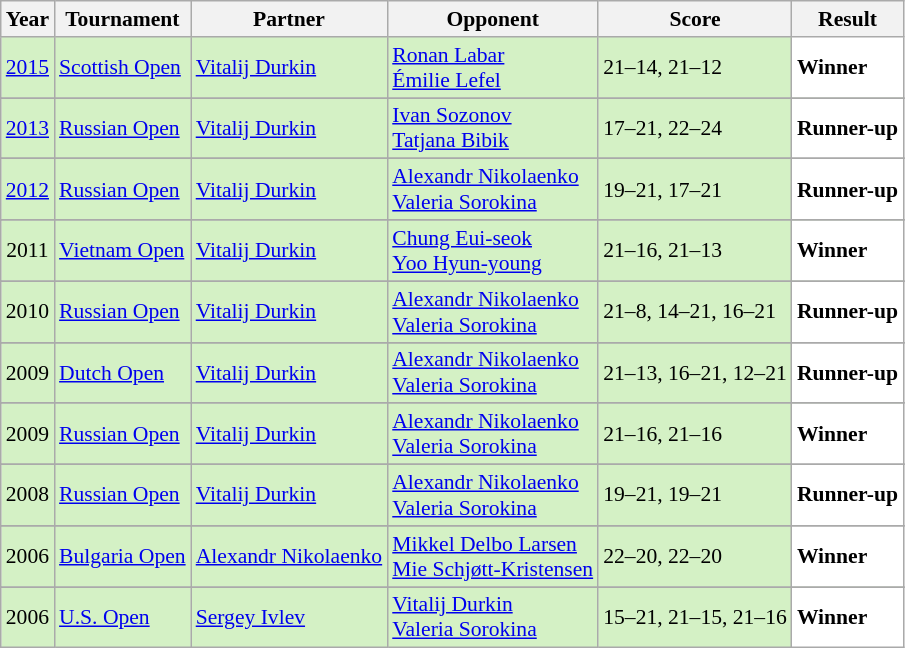<table class="sortable wikitable" style="font-size: 90%;">
<tr>
<th>Year</th>
<th>Tournament</th>
<th>Partner</th>
<th>Opponent</th>
<th>Score</th>
<th>Result</th>
</tr>
<tr style="background:#D4F1C5">
<td align="center"><a href='#'>2015</a></td>
<td align="left"><a href='#'>Scottish Open</a></td>
<td align="left"> <a href='#'>Vitalij Durkin</a></td>
<td align="left"> <a href='#'>Ronan Labar</a> <br>  <a href='#'>Émilie Lefel</a></td>
<td align="left">21–14, 21–12</td>
<td style="text-align:left; background:white"> <strong>Winner</strong></td>
</tr>
<tr>
</tr>
<tr style="background:#D4F1C5">
<td align="center"><a href='#'>2013</a></td>
<td align="left"><a href='#'>Russian Open</a></td>
<td align="left"> <a href='#'>Vitalij Durkin</a></td>
<td align="left"> <a href='#'>Ivan Sozonov</a> <br>  <a href='#'>Tatjana Bibik</a></td>
<td align="left">17–21, 22–24</td>
<td style="text-align:left; background:white"> <strong>Runner-up</strong></td>
</tr>
<tr>
</tr>
<tr style="background:#D4F1C5">
<td align="center"><a href='#'>2012</a></td>
<td align="left"><a href='#'>Russian Open</a></td>
<td align="left"> <a href='#'>Vitalij Durkin</a></td>
<td align="left"> <a href='#'>Alexandr Nikolaenko</a> <br>  <a href='#'>Valeria Sorokina</a></td>
<td align="left">19–21, 17–21</td>
<td style="text-align:left; background:white"> <strong>Runner-up</strong></td>
</tr>
<tr>
</tr>
<tr style="background:#D4F1C5">
<td align="center">2011</td>
<td align="left"><a href='#'>Vietnam Open</a></td>
<td align="left"> <a href='#'>Vitalij Durkin</a></td>
<td align="left"> <a href='#'>Chung Eui-seok</a> <br>  <a href='#'>Yoo Hyun-young</a></td>
<td align="left">21–16, 21–13</td>
<td style="text-align:left; background:white"> <strong>Winner</strong></td>
</tr>
<tr>
</tr>
<tr style="background:#D4F1C5">
<td align="center">2010</td>
<td align="left"><a href='#'>Russian Open</a></td>
<td align="left"> <a href='#'>Vitalij Durkin</a></td>
<td align="left"> <a href='#'>Alexandr Nikolaenko</a> <br>  <a href='#'>Valeria Sorokina</a></td>
<td align="left">21–8, 14–21, 16–21</td>
<td style="text-align:left; background:white"> <strong>Runner-up</strong></td>
</tr>
<tr>
</tr>
<tr style="background:#D4F1C5">
<td align="center">2009</td>
<td align="left"><a href='#'>Dutch Open</a></td>
<td align="left"> <a href='#'>Vitalij Durkin</a></td>
<td align="left"> <a href='#'>Alexandr Nikolaenko</a> <br>  <a href='#'>Valeria Sorokina</a></td>
<td align="left">21–13, 16–21, 12–21</td>
<td style="text-align:left; background:white"> <strong>Runner-up</strong></td>
</tr>
<tr>
</tr>
<tr style="background:#D4F1C5">
<td align="center">2009</td>
<td align="left"><a href='#'>Russian Open</a></td>
<td align="left"> <a href='#'>Vitalij Durkin</a></td>
<td align="left"> <a href='#'>Alexandr Nikolaenko</a> <br>  <a href='#'>Valeria Sorokina</a></td>
<td align="left">21–16, 21–16</td>
<td style="text-align:left; background:white"> <strong>Winner</strong></td>
</tr>
<tr>
</tr>
<tr style="background:#D4F1C5">
<td align="center">2008</td>
<td align="left"><a href='#'>Russian Open</a></td>
<td align="left"> <a href='#'>Vitalij Durkin</a></td>
<td align="left"> <a href='#'>Alexandr Nikolaenko</a> <br>  <a href='#'>Valeria Sorokina</a></td>
<td align="left">19–21, 19–21</td>
<td style="text-align:left; background:white"> <strong>Runner-up</strong></td>
</tr>
<tr>
</tr>
<tr style="background:#D4F1C5">
<td align="center">2006</td>
<td align="left"><a href='#'>Bulgaria Open</a></td>
<td align="left"> <a href='#'>Alexandr Nikolaenko</a></td>
<td align="left"> <a href='#'>Mikkel Delbo Larsen</a> <br>  <a href='#'>Mie Schjøtt-Kristensen</a></td>
<td align="left">22–20, 22–20</td>
<td style="text-align:left; background:white"> <strong>Winner</strong></td>
</tr>
<tr>
</tr>
<tr style="background:#D4F1C5">
<td align="center">2006</td>
<td align="left"><a href='#'>U.S. Open</a></td>
<td align="left"> <a href='#'>Sergey Ivlev</a></td>
<td align="left"> <a href='#'>Vitalij Durkin</a> <br>  <a href='#'>Valeria Sorokina</a></td>
<td align="left">15–21, 21–15, 21–16</td>
<td style="text-align:left; background:white"> <strong>Winner</strong></td>
</tr>
</table>
